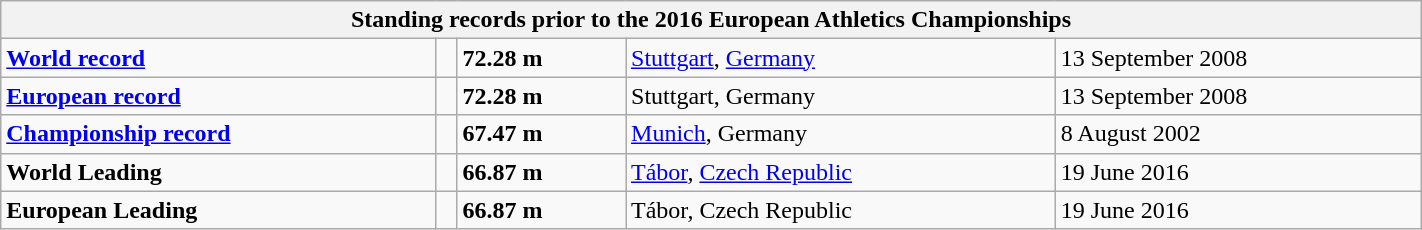<table class="wikitable" width=75%>
<tr>
<th colspan="5">Standing records prior to the 2016 European Athletics Championships</th>
</tr>
<tr>
<td><strong><a href='#'>World record</a></strong></td>
<td></td>
<td><strong>72.28 m</strong></td>
<td><a href='#'>Stuttgart</a>, <a href='#'>Germany</a></td>
<td>13 September 2008</td>
</tr>
<tr>
<td><strong><a href='#'>European record</a></strong></td>
<td></td>
<td><strong>72.28 m</strong></td>
<td>Stuttgart, Germany</td>
<td>13 September 2008</td>
</tr>
<tr>
<td><strong><a href='#'>Championship record</a></strong></td>
<td></td>
<td><strong>67.47 m</strong></td>
<td><a href='#'>Munich</a>, Germany</td>
<td>8 August 2002</td>
</tr>
<tr>
<td><strong>World Leading</strong></td>
<td></td>
<td><strong>66.87 m</strong></td>
<td><a href='#'>Tábor</a>, <a href='#'>Czech Republic</a></td>
<td>19 June 2016</td>
</tr>
<tr>
<td><strong>European Leading</strong></td>
<td></td>
<td><strong>66.87 m</strong></td>
<td>Tábor, Czech Republic</td>
<td>19 June 2016</td>
</tr>
</table>
